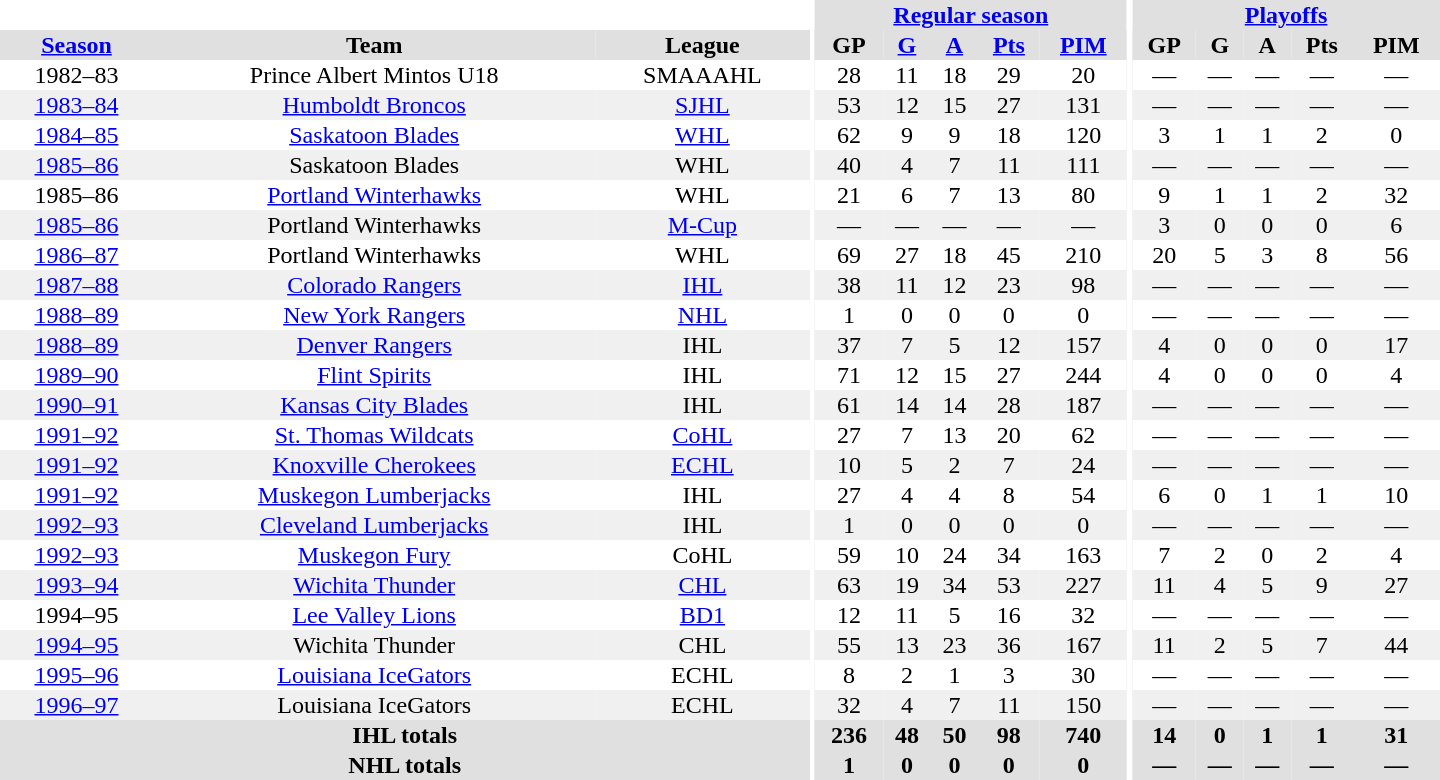<table border="0" cellpadding="1" cellspacing="0" style="text-align:center; width:60em">
<tr bgcolor="#e0e0e0">
<th colspan="3" bgcolor="#ffffff"></th>
<th rowspan="100" bgcolor="#ffffff"></th>
<th colspan="5"><a href='#'>Regular season</a></th>
<th rowspan="100" bgcolor="#ffffff"></th>
<th colspan="5"><a href='#'>Playoffs</a></th>
</tr>
<tr bgcolor="#e0e0e0">
<th><a href='#'>Season</a></th>
<th>Team</th>
<th>League</th>
<th>GP</th>
<th><a href='#'>G</a></th>
<th><a href='#'>A</a></th>
<th><a href='#'>Pts</a></th>
<th><a href='#'>PIM</a></th>
<th>GP</th>
<th>G</th>
<th>A</th>
<th>Pts</th>
<th>PIM</th>
</tr>
<tr>
<td>1982–83</td>
<td>Prince Albert Mintos U18</td>
<td>SMAAAHL</td>
<td>28</td>
<td>11</td>
<td>18</td>
<td>29</td>
<td>20</td>
<td>—</td>
<td>—</td>
<td>—</td>
<td>—</td>
<td>—</td>
</tr>
<tr bgcolor="#f0f0f0">
<td><a href='#'>1983–84</a></td>
<td><a href='#'>Humboldt Broncos</a></td>
<td><a href='#'>SJHL</a></td>
<td>53</td>
<td>12</td>
<td>15</td>
<td>27</td>
<td>131</td>
<td>—</td>
<td>—</td>
<td>—</td>
<td>—</td>
<td>—</td>
</tr>
<tr>
<td><a href='#'>1984–85</a></td>
<td><a href='#'>Saskatoon Blades</a></td>
<td><a href='#'>WHL</a></td>
<td>62</td>
<td>9</td>
<td>9</td>
<td>18</td>
<td>120</td>
<td>3</td>
<td>1</td>
<td>1</td>
<td>2</td>
<td>0</td>
</tr>
<tr bgcolor="#f0f0f0">
<td><a href='#'>1985–86</a></td>
<td>Saskatoon Blades</td>
<td>WHL</td>
<td>40</td>
<td>4</td>
<td>7</td>
<td>11</td>
<td>111</td>
<td>—</td>
<td>—</td>
<td>—</td>
<td>—</td>
<td>—</td>
</tr>
<tr>
<td>1985–86</td>
<td><a href='#'>Portland Winterhawks</a></td>
<td>WHL</td>
<td>21</td>
<td>6</td>
<td>7</td>
<td>13</td>
<td>80</td>
<td>9</td>
<td>1</td>
<td>1</td>
<td>2</td>
<td>32</td>
</tr>
<tr bgcolor="#f0f0f0">
<td><a href='#'>1985–86</a></td>
<td>Portland Winterhawks</td>
<td><a href='#'>M-Cup</a></td>
<td>—</td>
<td>—</td>
<td>—</td>
<td>—</td>
<td>—</td>
<td>3</td>
<td>0</td>
<td>0</td>
<td>0</td>
<td>6</td>
</tr>
<tr>
<td><a href='#'>1986–87</a></td>
<td>Portland Winterhawks</td>
<td>WHL</td>
<td>69</td>
<td>27</td>
<td>18</td>
<td>45</td>
<td>210</td>
<td>20</td>
<td>5</td>
<td>3</td>
<td>8</td>
<td>56</td>
</tr>
<tr bgcolor="#f0f0f0">
<td><a href='#'>1987–88</a></td>
<td><a href='#'>Colorado Rangers</a></td>
<td><a href='#'>IHL</a></td>
<td>38</td>
<td>11</td>
<td>12</td>
<td>23</td>
<td>98</td>
<td>—</td>
<td>—</td>
<td>—</td>
<td>—</td>
<td>—</td>
</tr>
<tr>
<td><a href='#'>1988–89</a></td>
<td><a href='#'>New York Rangers</a></td>
<td><a href='#'>NHL</a></td>
<td>1</td>
<td>0</td>
<td>0</td>
<td>0</td>
<td>0</td>
<td>—</td>
<td>—</td>
<td>—</td>
<td>—</td>
<td>—</td>
</tr>
<tr bgcolor="#f0f0f0">
<td><a href='#'>1988–89</a></td>
<td><a href='#'>Denver Rangers</a></td>
<td>IHL</td>
<td>37</td>
<td>7</td>
<td>5</td>
<td>12</td>
<td>157</td>
<td>4</td>
<td>0</td>
<td>0</td>
<td>0</td>
<td>17</td>
</tr>
<tr>
<td><a href='#'>1989–90</a></td>
<td><a href='#'>Flint Spirits</a></td>
<td>IHL</td>
<td>71</td>
<td>12</td>
<td>15</td>
<td>27</td>
<td>244</td>
<td>4</td>
<td>0</td>
<td>0</td>
<td>0</td>
<td>4</td>
</tr>
<tr bgcolor="#f0f0f0">
<td><a href='#'>1990–91</a></td>
<td><a href='#'>Kansas City Blades</a></td>
<td>IHL</td>
<td>61</td>
<td>14</td>
<td>14</td>
<td>28</td>
<td>187</td>
<td>—</td>
<td>—</td>
<td>—</td>
<td>—</td>
<td>—</td>
</tr>
<tr>
<td><a href='#'>1991–92</a></td>
<td><a href='#'>St. Thomas Wildcats</a></td>
<td><a href='#'>CoHL</a></td>
<td>27</td>
<td>7</td>
<td>13</td>
<td>20</td>
<td>62</td>
<td>—</td>
<td>—</td>
<td>—</td>
<td>—</td>
<td>—</td>
</tr>
<tr bgcolor="#f0f0f0">
<td><a href='#'>1991–92</a></td>
<td><a href='#'>Knoxville Cherokees</a></td>
<td><a href='#'>ECHL</a></td>
<td>10</td>
<td>5</td>
<td>2</td>
<td>7</td>
<td>24</td>
<td>—</td>
<td>—</td>
<td>—</td>
<td>—</td>
<td>—</td>
</tr>
<tr>
<td><a href='#'>1991–92</a></td>
<td><a href='#'>Muskegon Lumberjacks</a></td>
<td>IHL</td>
<td>27</td>
<td>4</td>
<td>4</td>
<td>8</td>
<td>54</td>
<td>6</td>
<td>0</td>
<td>1</td>
<td>1</td>
<td>10</td>
</tr>
<tr bgcolor="#f0f0f0">
<td><a href='#'>1992–93</a></td>
<td><a href='#'>Cleveland Lumberjacks</a></td>
<td>IHL</td>
<td>1</td>
<td>0</td>
<td>0</td>
<td>0</td>
<td>0</td>
<td>—</td>
<td>—</td>
<td>—</td>
<td>—</td>
<td>—</td>
</tr>
<tr>
<td><a href='#'>1992–93</a></td>
<td><a href='#'>Muskegon Fury</a></td>
<td>CoHL</td>
<td>59</td>
<td>10</td>
<td>24</td>
<td>34</td>
<td>163</td>
<td>7</td>
<td>2</td>
<td>0</td>
<td>2</td>
<td>4</td>
</tr>
<tr bgcolor="#f0f0f0">
<td><a href='#'>1993–94</a></td>
<td><a href='#'>Wichita Thunder</a></td>
<td><a href='#'>CHL</a></td>
<td>63</td>
<td>19</td>
<td>34</td>
<td>53</td>
<td>227</td>
<td>11</td>
<td>4</td>
<td>5</td>
<td>9</td>
<td>27</td>
</tr>
<tr>
<td>1994–95</td>
<td><a href='#'>Lee Valley Lions</a></td>
<td><a href='#'>BD1</a></td>
<td>12</td>
<td>11</td>
<td>5</td>
<td>16</td>
<td>32</td>
<td>—</td>
<td>—</td>
<td>—</td>
<td>—</td>
<td>—</td>
</tr>
<tr bgcolor="#f0f0f0">
<td><a href='#'>1994–95</a></td>
<td>Wichita Thunder</td>
<td>CHL</td>
<td>55</td>
<td>13</td>
<td>23</td>
<td>36</td>
<td>167</td>
<td>11</td>
<td>2</td>
<td>5</td>
<td>7</td>
<td>44</td>
</tr>
<tr>
<td><a href='#'>1995–96</a></td>
<td><a href='#'>Louisiana IceGators</a></td>
<td>ECHL</td>
<td>8</td>
<td>2</td>
<td>1</td>
<td>3</td>
<td>30</td>
<td>—</td>
<td>—</td>
<td>—</td>
<td>—</td>
<td>—</td>
</tr>
<tr bgcolor="#f0f0f0">
<td><a href='#'>1996–97</a></td>
<td>Louisiana IceGators</td>
<td>ECHL</td>
<td>32</td>
<td>4</td>
<td>7</td>
<td>11</td>
<td>150</td>
<td>—</td>
<td>—</td>
<td>—</td>
<td>—</td>
<td>—</td>
</tr>
<tr bgcolor="#e0e0e0">
<th colspan="3">IHL totals</th>
<th>236</th>
<th>48</th>
<th>50</th>
<th>98</th>
<th>740</th>
<th>14</th>
<th>0</th>
<th>1</th>
<th>1</th>
<th>31</th>
</tr>
<tr bgcolor="#e0e0e0">
<th colspan="3">NHL totals</th>
<th>1</th>
<th>0</th>
<th>0</th>
<th>0</th>
<th>0</th>
<th>—</th>
<th>—</th>
<th>—</th>
<th>—</th>
<th>—</th>
</tr>
</table>
